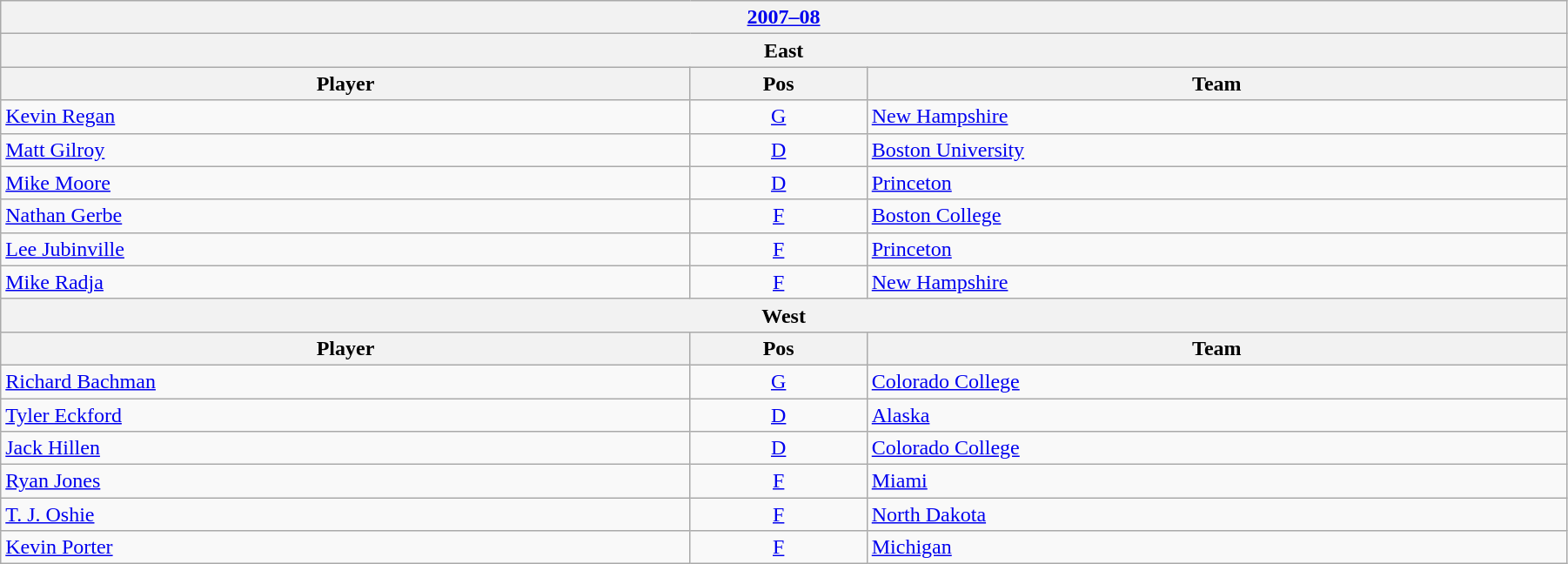<table class="wikitable" width=95%>
<tr>
<th colspan=3><a href='#'>2007–08</a></th>
</tr>
<tr>
<th colspan=3><strong>East</strong></th>
</tr>
<tr>
<th>Player</th>
<th>Pos</th>
<th>Team</th>
</tr>
<tr>
<td><a href='#'>Kevin Regan</a></td>
<td style="text-align:center;"><a href='#'>G</a></td>
<td><a href='#'>New Hampshire</a></td>
</tr>
<tr>
<td><a href='#'>Matt Gilroy</a></td>
<td style="text-align:center;"><a href='#'>D</a></td>
<td><a href='#'>Boston University</a></td>
</tr>
<tr>
<td><a href='#'>Mike Moore</a></td>
<td style="text-align:center;"><a href='#'>D</a></td>
<td><a href='#'>Princeton</a></td>
</tr>
<tr>
<td><a href='#'>Nathan Gerbe</a></td>
<td style="text-align:center;"><a href='#'>F</a></td>
<td><a href='#'>Boston College</a></td>
</tr>
<tr>
<td><a href='#'>Lee Jubinville</a></td>
<td style="text-align:center;"><a href='#'>F</a></td>
<td><a href='#'>Princeton</a></td>
</tr>
<tr>
<td><a href='#'>Mike Radja</a></td>
<td style="text-align:center;"><a href='#'>F</a></td>
<td><a href='#'>New Hampshire</a></td>
</tr>
<tr>
<th colspan=3><strong>West</strong></th>
</tr>
<tr>
<th>Player</th>
<th>Pos</th>
<th>Team</th>
</tr>
<tr>
<td><a href='#'>Richard Bachman</a></td>
<td style="text-align:center;"><a href='#'>G</a></td>
<td><a href='#'>Colorado College</a></td>
</tr>
<tr>
<td><a href='#'>Tyler Eckford</a></td>
<td style="text-align:center;"><a href='#'>D</a></td>
<td><a href='#'>Alaska</a></td>
</tr>
<tr>
<td><a href='#'>Jack Hillen</a></td>
<td style="text-align:center;"><a href='#'>D</a></td>
<td><a href='#'>Colorado College</a></td>
</tr>
<tr>
<td><a href='#'>Ryan Jones</a></td>
<td style="text-align:center;"><a href='#'>F</a></td>
<td><a href='#'>Miami</a></td>
</tr>
<tr>
<td><a href='#'>T. J. Oshie</a></td>
<td style="text-align:center;"><a href='#'>F</a></td>
<td><a href='#'>North Dakota</a></td>
</tr>
<tr>
<td><a href='#'>Kevin Porter</a></td>
<td style="text-align:center;"><a href='#'>F</a></td>
<td><a href='#'>Michigan</a></td>
</tr>
</table>
